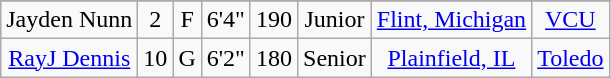<table class="wikitable sortable" border="1" style="text-align:center;">
<tr align=center>
</tr>
<tr>
<td>Jayden Nunn</td>
<td>2</td>
<td>F</td>
<td>6'4"</td>
<td>190</td>
<td>Junior</td>
<td><a href='#'>Flint, Michigan</a></td>
<td><a href='#'>VCU</a></td>
</tr>
<tr>
<td><a href='#'>RayJ Dennis</a></td>
<td>10</td>
<td>G</td>
<td>6'2"</td>
<td>180</td>
<td>Senior</td>
<td><a href='#'>Plainfield, IL</a></td>
<td><a href='#'>Toledo</a></td>
</tr>
</table>
